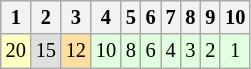<table class="wikitable" style="font-size: 85%">
<tr>
<th>1</th>
<th>2</th>
<th>3</th>
<th>4</th>
<th>5</th>
<th>6</th>
<th>7</th>
<th>8</th>
<th>9</th>
<th>10</th>
</tr>
<tr align="center">
<td style="background:#FFFFBF;">20</td>
<td style="background:#DFDFDF;">15</td>
<td style="background:#FFDF9F;">12</td>
<td style="background:#DFFFDF;">10</td>
<td style="background:#DFFFDF;">8</td>
<td style="background:#DFFFDF;">6</td>
<td style="background:#DFFFDF;">4</td>
<td style="background:#DFFFDF;">3</td>
<td style="background:#DFFFDF;">2</td>
<td style="background:#DFFFDF;">1</td>
</tr>
</table>
